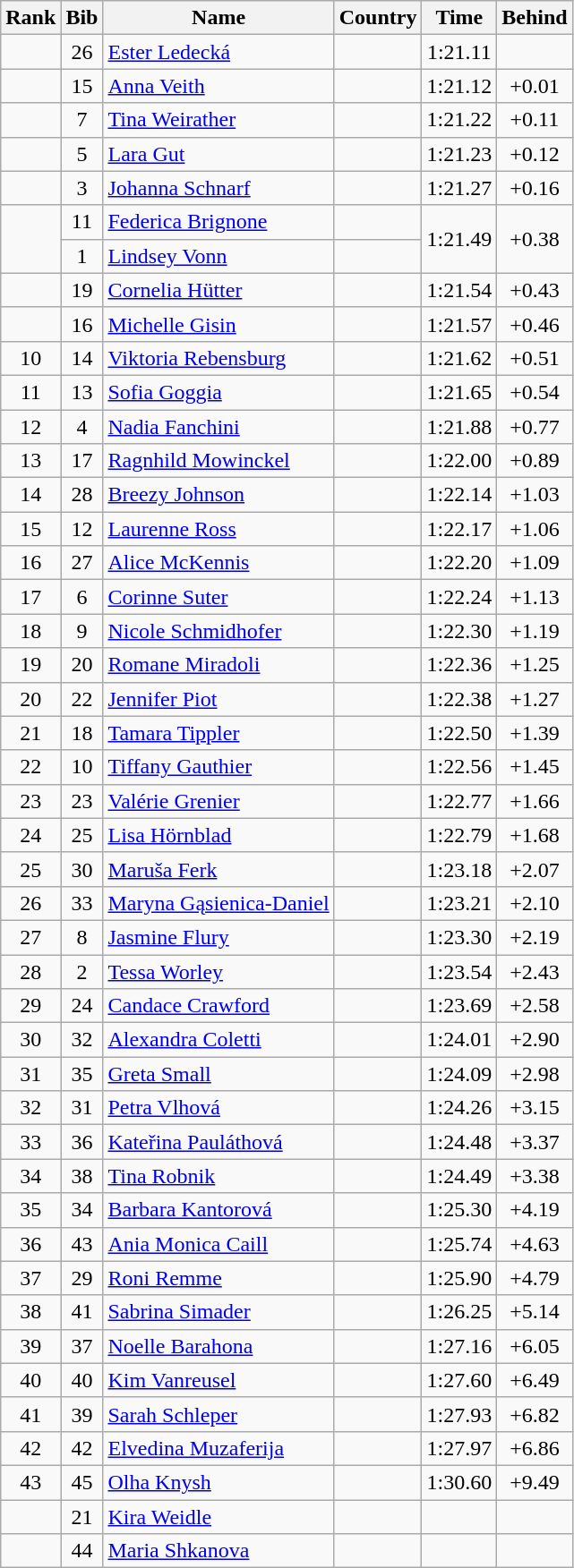<table class="wikitable sortable" style="text-align:center">
<tr>
<th>Rank</th>
<th>Bib</th>
<th>Name</th>
<th>Country</th>
<th>Time</th>
<th>Behind</th>
</tr>
<tr>
<td></td>
<td>26</td>
<td align="left"><a href='#'>Ester Ledecká</a></td>
<td align=left></td>
<td>1:21.11</td>
<td></td>
</tr>
<tr>
<td></td>
<td>15</td>
<td align="left"><a href='#'>Anna Veith</a></td>
<td align="left"></td>
<td>1:21.12</td>
<td>+0.01</td>
</tr>
<tr>
<td></td>
<td>7</td>
<td align="left"><a href='#'>Tina Weirather</a></td>
<td align="left"></td>
<td>1:21.22</td>
<td>+0.11</td>
</tr>
<tr>
<td></td>
<td>5</td>
<td align="left"><a href='#'>Lara Gut</a></td>
<td align="left"></td>
<td>1:21.23</td>
<td>+0.12</td>
</tr>
<tr>
<td></td>
<td>3</td>
<td align="left"><a href='#'>Johanna Schnarf</a></td>
<td align="left"></td>
<td>1:21.27</td>
<td>+0.16</td>
</tr>
<tr>
<td rowspan=2></td>
<td>11</td>
<td align="left"><a href='#'>Federica Brignone</a></td>
<td align="left"></td>
<td rowspan=2>1:21.49</td>
<td rowspan=2>+0.38</td>
</tr>
<tr>
<td>1</td>
<td align="left"><a href='#'>Lindsey Vonn</a></td>
<td align="left"></td>
</tr>
<tr>
<td></td>
<td>19</td>
<td align="left"><a href='#'>Cornelia Hütter</a></td>
<td align=left></td>
<td>1:21.54</td>
<td>+0.43</td>
</tr>
<tr>
<td></td>
<td>16</td>
<td align="left"><a href='#'>Michelle Gisin</a></td>
<td align=left></td>
<td>1:21.57</td>
<td>+0.46</td>
</tr>
<tr>
<td>10</td>
<td>14</td>
<td align="left"><a href='#'>Viktoria Rebensburg</a></td>
<td align="left"></td>
<td>1:21.62</td>
<td>+0.51</td>
</tr>
<tr>
<td>11</td>
<td>13</td>
<td align="left"><a href='#'>Sofia Goggia</a></td>
<td align="left"></td>
<td>1:21.65</td>
<td>+0.54</td>
</tr>
<tr>
<td>12</td>
<td>4</td>
<td align="left"><a href='#'>Nadia Fanchini</a></td>
<td align="left"></td>
<td>1:21.88</td>
<td>+0.77</td>
</tr>
<tr>
<td>13</td>
<td>17</td>
<td align="left"><a href='#'>Ragnhild Mowinckel</a></td>
<td align=left></td>
<td>1:22.00</td>
<td>+0.89</td>
</tr>
<tr>
<td>14</td>
<td>28</td>
<td align="left"><a href='#'>Breezy Johnson</a></td>
<td align=left></td>
<td>1:22.14</td>
<td>+1.03</td>
</tr>
<tr>
<td>15</td>
<td>12</td>
<td align="left"><a href='#'>Laurenne Ross</a></td>
<td align="left"></td>
<td>1:22.17</td>
<td>+1.06</td>
</tr>
<tr>
<td>16</td>
<td>27</td>
<td align="left"><a href='#'>Alice McKennis</a></td>
<td align=left></td>
<td>1:22.20</td>
<td>+1.09</td>
</tr>
<tr>
<td>17</td>
<td>6</td>
<td align="left"><a href='#'>Corinne Suter</a></td>
<td align="left"></td>
<td>1:22.24</td>
<td>+1.13</td>
</tr>
<tr>
<td>18</td>
<td>9</td>
<td align="left"><a href='#'>Nicole Schmidhofer</a></td>
<td align="left"></td>
<td>1:22.30</td>
<td>+1.19</td>
</tr>
<tr>
<td>19</td>
<td>20</td>
<td align="left"><a href='#'>Romane Miradoli</a></td>
<td align=left></td>
<td>1:22.36</td>
<td>+1.25</td>
</tr>
<tr>
<td>20</td>
<td>22</td>
<td align="left"><a href='#'>Jennifer Piot</a></td>
<td align=left></td>
<td>1:22.38</td>
<td>+1.27</td>
</tr>
<tr>
<td>21</td>
<td>18</td>
<td align="left"><a href='#'>Tamara Tippler</a></td>
<td align=left></td>
<td>1:22.50</td>
<td>+1.39</td>
</tr>
<tr>
<td>22</td>
<td>10</td>
<td align="left"><a href='#'>Tiffany Gauthier</a></td>
<td align="left"></td>
<td>1:22.56</td>
<td>+1.45</td>
</tr>
<tr>
<td>23</td>
<td>23</td>
<td align="left"><a href='#'>Valérie Grenier</a></td>
<td align=left></td>
<td>1:22.77</td>
<td>+1.66</td>
</tr>
<tr>
<td>24</td>
<td>25</td>
<td align="left"><a href='#'>Lisa Hörnblad</a></td>
<td align=left></td>
<td>1:22.79</td>
<td>+1.68</td>
</tr>
<tr>
<td>25</td>
<td>30</td>
<td align="left"><a href='#'>Maruša Ferk</a></td>
<td align=left></td>
<td>1:23.18</td>
<td>+2.07</td>
</tr>
<tr>
<td>26</td>
<td>33</td>
<td align="left"><a href='#'>Maryna Gąsienica-Daniel</a></td>
<td align=left></td>
<td>1:23.21</td>
<td>+2.10</td>
</tr>
<tr>
<td>27</td>
<td>8</td>
<td align="left"><a href='#'>Jasmine Flury</a></td>
<td align="left"></td>
<td>1:23.30</td>
<td>+2.19</td>
</tr>
<tr>
<td>28</td>
<td>2</td>
<td align="left"><a href='#'>Tessa Worley</a></td>
<td align="left"></td>
<td>1:23.54</td>
<td>+2.43</td>
</tr>
<tr>
<td>29</td>
<td>24</td>
<td align="left"><a href='#'>Candace Crawford</a></td>
<td align=left></td>
<td>1:23.69</td>
<td>+2.58</td>
</tr>
<tr>
<td>30</td>
<td>32</td>
<td align="left"><a href='#'>Alexandra Coletti</a></td>
<td align=left></td>
<td>1:24.01</td>
<td>+2.90</td>
</tr>
<tr>
<td>31</td>
<td>35</td>
<td align="left"><a href='#'>Greta Small</a></td>
<td align=left></td>
<td>1:24.09</td>
<td>+2.98</td>
</tr>
<tr>
<td>32</td>
<td>31</td>
<td align="left"><a href='#'>Petra Vlhová</a></td>
<td align=left></td>
<td>1:24.26</td>
<td>+3.15</td>
</tr>
<tr>
<td>33</td>
<td>36</td>
<td align="left"><a href='#'>Kateřina Pauláthová</a></td>
<td align=left></td>
<td>1:24.48</td>
<td>+3.37</td>
</tr>
<tr>
<td>34</td>
<td>38</td>
<td align="left"><a href='#'>Tina Robnik</a></td>
<td align=left></td>
<td>1:24.49</td>
<td>+3.38</td>
</tr>
<tr>
<td>35</td>
<td>34</td>
<td align="left"><a href='#'>Barbara Kantorová</a></td>
<td align=left></td>
<td>1:25.30</td>
<td>+4.19</td>
</tr>
<tr>
<td>36</td>
<td>43</td>
<td align="left"><a href='#'>Ania Monica Caill</a></td>
<td align=left></td>
<td>1:25.74</td>
<td>+4.63</td>
</tr>
<tr>
<td>37</td>
<td>29</td>
<td align="left"><a href='#'>Roni Remme</a></td>
<td align=left></td>
<td>1:25.90</td>
<td>+4.79</td>
</tr>
<tr>
<td>38</td>
<td>41</td>
<td align="left"><a href='#'>Sabrina Simader</a></td>
<td align=left></td>
<td>1:26.25</td>
<td>+5.14</td>
</tr>
<tr>
<td>39</td>
<td>37</td>
<td align="left"><a href='#'>Noelle Barahona</a></td>
<td align=left></td>
<td>1:27.16</td>
<td>+6.05</td>
</tr>
<tr>
<td>40</td>
<td>40</td>
<td align="left"><a href='#'>Kim Vanreusel</a></td>
<td align=left></td>
<td>1:27.60</td>
<td>+6.49</td>
</tr>
<tr>
<td>41</td>
<td>39</td>
<td align="left"><a href='#'>Sarah Schleper</a></td>
<td align=left></td>
<td>1:27.93</td>
<td>+6.82</td>
</tr>
<tr>
<td>42</td>
<td>42</td>
<td align="left"><a href='#'>Elvedina Muzaferija</a></td>
<td align=left></td>
<td>1:27.97</td>
<td>+6.86</td>
</tr>
<tr>
<td>43</td>
<td>45</td>
<td align="left"><a href='#'>Olha Knysh</a></td>
<td align=left></td>
<td>1:30.60</td>
<td>+9.49</td>
</tr>
<tr>
<td></td>
<td>21</td>
<td align="left"><a href='#'>Kira Weidle</a></td>
<td align=left></td>
<td></td>
<td></td>
</tr>
<tr>
<td></td>
<td>44</td>
<td align="left"><a href='#'>Maria Shkanova</a></td>
<td align=left></td>
<td></td>
<td></td>
</tr>
</table>
